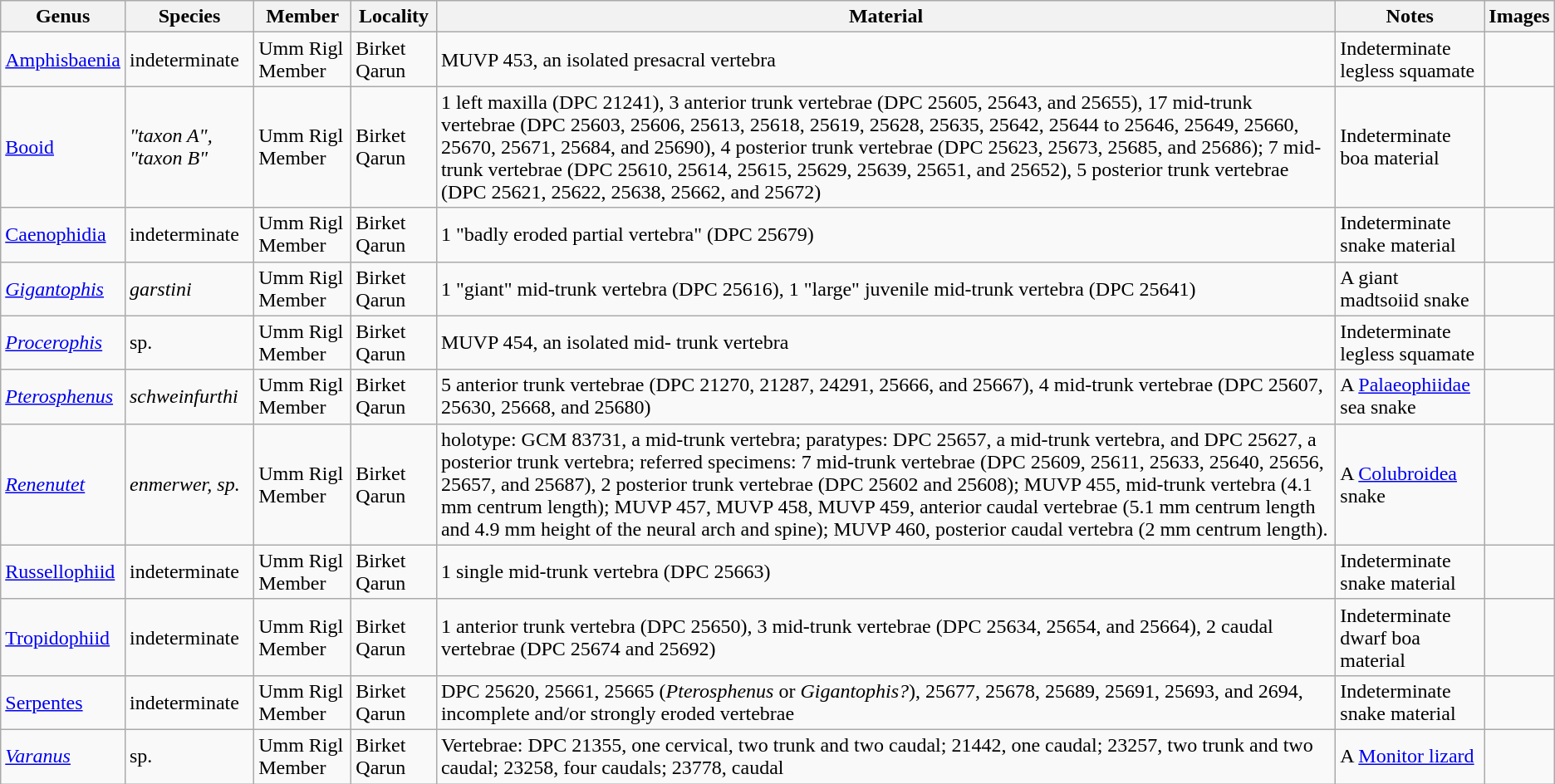<table class="wikitable">
<tr>
<th>Genus</th>
<th>Species</th>
<th>Member</th>
<th>Locality</th>
<th>Material</th>
<th>Notes</th>
<th>Images</th>
</tr>
<tr>
<td><a href='#'>Amphisbaenia</a></td>
<td>indeterminate</td>
<td>Umm Rigl Member</td>
<td>Birket Qarun</td>
<td>MUVP 453, an isolated presacral vertebra</td>
<td>Indeterminate legless squamate</td>
<td></td>
</tr>
<tr>
<td><a href='#'>Booid</a></td>
<td><em>"taxon A", "taxon B"</em></td>
<td>Umm Rigl Member</td>
<td>Birket Qarun</td>
<td>1 left maxilla (DPC 21241), 3 anterior trunk vertebrae (DPC 25605, 25643, and 25655), 17 mid-trunk vertebrae (DPC 25603, 25606, 25613, 25618, 25619, 25628, 25635, 25642, 25644 to 25646, 25649, 25660, 25670, 25671, 25684, and 25690), 4 posterior trunk vertebrae (DPC 25623, 25673, 25685, and 25686); 7 mid-trunk vertebrae (DPC 25610, 25614, 25615, 25629, 25639, 25651, and 25652), 5 posterior trunk vertebrae (DPC 25621, 25622, 25638, 25662, and 25672)</td>
<td>Indeterminate boa material</td>
<td></td>
</tr>
<tr>
<td><a href='#'>Caenophidia</a></td>
<td>indeterminate</td>
<td>Umm Rigl Member</td>
<td>Birket Qarun</td>
<td>1 "badly eroded partial vertebra" (DPC 25679)</td>
<td>Indeterminate snake material</td>
<td></td>
</tr>
<tr>
<td><em><a href='#'>Gigantophis</a></em></td>
<td><em>garstini</em></td>
<td>Umm Rigl Member</td>
<td>Birket Qarun</td>
<td>1 "giant" mid-trunk vertebra (DPC 25616), 1 "large" juvenile mid-trunk vertebra (DPC 25641)</td>
<td>A giant madtsoiid snake</td>
<td></td>
</tr>
<tr>
<td><em><a href='#'>Procerophis</a></em></td>
<td>sp.</td>
<td>Umm Rigl Member</td>
<td>Birket Qarun</td>
<td>MUVP 454, an isolated mid- trunk vertebra</td>
<td>Indeterminate legless squamate</td>
<td></td>
</tr>
<tr>
<td><em><a href='#'>Pterosphenus</a></em></td>
<td><em>schweinfurthi</em></td>
<td>Umm Rigl Member</td>
<td>Birket Qarun</td>
<td>5 anterior trunk vertebrae (DPC 21270, 21287, 24291, 25666, and 25667), 4 mid-trunk vertebrae (DPC 25607, 25630, 25668, and 25680)</td>
<td>A <a href='#'>Palaeophiidae</a> sea snake</td>
<td></td>
</tr>
<tr>
<td><em><a href='#'>Renenutet</a></em></td>
<td><em>enmerwer, sp.</em></td>
<td>Umm Rigl Member</td>
<td>Birket Qarun</td>
<td>holotype: GCM 83731, a mid-trunk vertebra; paratypes: DPC 25657, a mid-trunk vertebra, and DPC 25627, a posterior trunk vertebra; referred specimens: 7 mid-trunk vertebrae (DPC 25609, 25611, 25633, 25640, 25656, 25657, and 25687), 2 posterior trunk vertebrae (DPC 25602 and 25608); MUVP 455, mid-trunk vertebra (4.1 mm centrum length); MUVP 457, MUVP 458, MUVP 459, anterior caudal vertebrae (5.1 mm centrum length and 4.9 mm height of the neural arch and spine); MUVP 460, posterior caudal vertebra (2 mm centrum length).</td>
<td>A <a href='#'>Colubroidea</a> snake</td>
<td></td>
</tr>
<tr>
<td><a href='#'>Russellophiid</a></td>
<td>indeterminate</td>
<td>Umm Rigl Member</td>
<td>Birket Qarun</td>
<td>1 single mid-trunk vertebra (DPC 25663)</td>
<td>Indeterminate snake material</td>
<td></td>
</tr>
<tr>
<td><a href='#'>Tropidophiid</a></td>
<td>indeterminate</td>
<td>Umm Rigl Member</td>
<td>Birket Qarun</td>
<td>1 anterior trunk vertebra (DPC 25650), 3 mid-trunk vertebrae (DPC 25634, 25654, and 25664), 2 caudal vertebrae (DPC 25674 and 25692)</td>
<td>Indeterminate dwarf boa material</td>
<td></td>
</tr>
<tr>
<td><a href='#'>Serpentes</a></td>
<td>indeterminate</td>
<td>Umm Rigl Member</td>
<td>Birket Qarun</td>
<td>DPC 25620, 25661, 25665 (<em>Pterosphenus</em> or <em>Gigantophis?</em>), 25677, 25678, 25689, 25691, 25693, and 2694, incomplete and/or strongly eroded vertebrae</td>
<td>Indeterminate snake material</td>
<td></td>
</tr>
<tr>
<td><em><a href='#'>Varanus</a></em></td>
<td>sp.</td>
<td>Umm Rigl Member</td>
<td>Birket Qarun</td>
<td>Vertebrae: DPC 21355, one cervical, two trunk and two caudal; 21442, one caudal; 23257, two trunk and two caudal; 23258, four caudals; 23778, caudal</td>
<td>A <a href='#'>Monitor lizard</a></td>
<td></td>
</tr>
</table>
